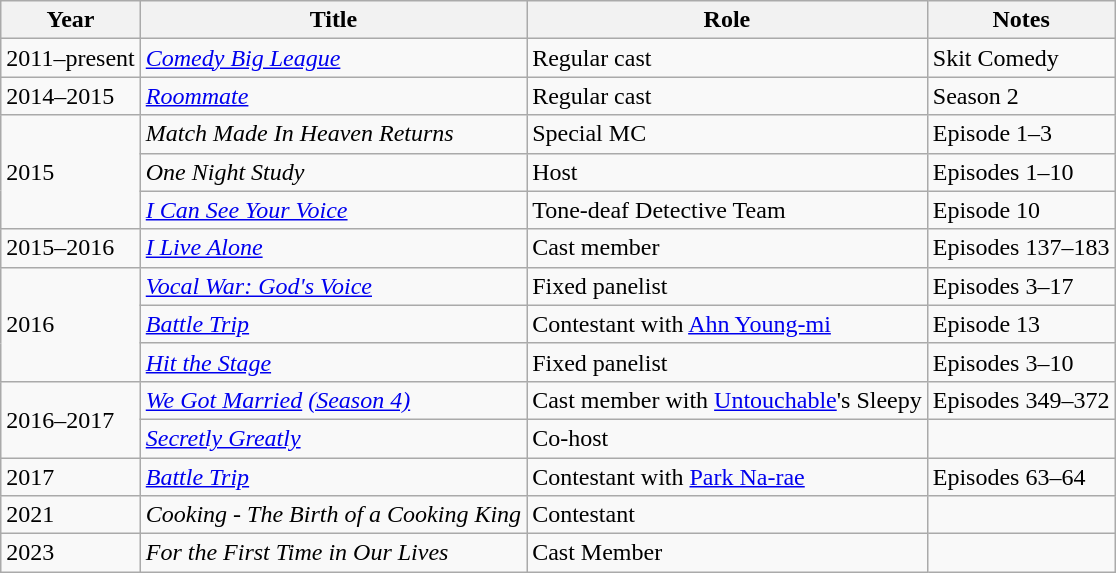<table class="wikitable mw-collapsible">
<tr>
<th>Year</th>
<th>Title</th>
<th>Role</th>
<th>Notes</th>
</tr>
<tr>
<td>2011–present</td>
<td><em><a href='#'>Comedy Big League</a></em></td>
<td>Regular cast</td>
<td>Skit Comedy</td>
</tr>
<tr>
<td>2014–2015</td>
<td><em><a href='#'>Roommate</a></em></td>
<td>Regular cast</td>
<td>Season 2</td>
</tr>
<tr>
<td rowspan="3">2015</td>
<td><em>Match Made In Heaven Returns</em></td>
<td>Special MC</td>
<td>Episode 1–3</td>
</tr>
<tr>
<td><em>One Night Study</em></td>
<td>Host</td>
<td>Episodes 1–10</td>
</tr>
<tr>
<td><em><a href='#'>I Can See Your Voice</a></em></td>
<td>Tone-deaf Detective Team</td>
<td>Episode 10</td>
</tr>
<tr>
<td>2015–2016</td>
<td><em><a href='#'>I Live Alone</a></em></td>
<td>Cast member</td>
<td>Episodes 137–183</td>
</tr>
<tr>
<td rowspan="3">2016</td>
<td><em><a href='#'>Vocal War: God's Voice</a></em></td>
<td>Fixed panelist</td>
<td>Episodes 3–17</td>
</tr>
<tr>
<td><em><a href='#'>Battle Trip</a></em></td>
<td>Contestant with <a href='#'>Ahn Young-mi</a></td>
<td>Episode 13</td>
</tr>
<tr>
<td><em><a href='#'>Hit the Stage</a></em></td>
<td>Fixed panelist</td>
<td>Episodes 3–10</td>
</tr>
<tr>
<td rowspan="2">2016–2017</td>
<td><em><a href='#'>We Got Married</a> <a href='#'>(Season 4)</a></em></td>
<td>Cast member with <a href='#'>Untouchable</a>'s Sleepy</td>
<td>Episodes 349–372</td>
</tr>
<tr>
<td><em><a href='#'>Secretly Greatly</a></em></td>
<td>Co-host</td>
<td></td>
</tr>
<tr>
<td>2017</td>
<td><em><a href='#'>Battle Trip</a></em></td>
<td>Contestant with <a href='#'>Park Na-rae</a></td>
<td>Episodes 63–64</td>
</tr>
<tr>
<td>2021</td>
<td><em> Cooking - The Birth of a Cooking King</em></td>
<td>Contestant</td>
<td></td>
</tr>
<tr>
<td>2023</td>
<td><em>For the First Time in Our Lives</em></td>
<td>Cast Member</td>
<td></td>
</tr>
</table>
